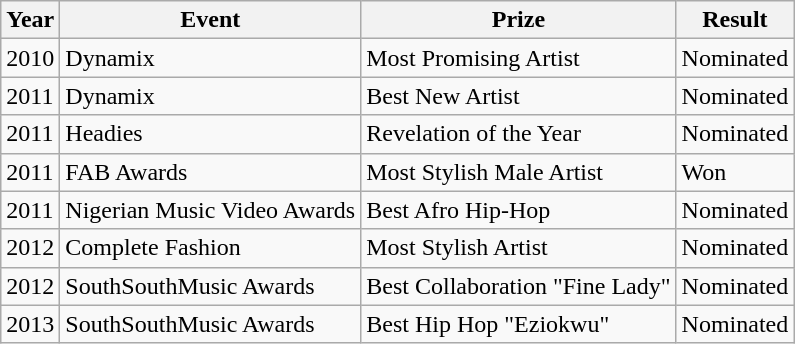<table class="wikitable sortable">
<tr>
<th>Year</th>
<th>Event</th>
<th>Prize</th>
<th>Result</th>
</tr>
<tr>
<td>2010</td>
<td>Dynamix</td>
<td>Most Promising Artist</td>
<td>Nominated</td>
</tr>
<tr>
<td>2011</td>
<td>Dynamix</td>
<td>Best New Artist</td>
<td>Nominated</td>
</tr>
<tr>
<td>2011</td>
<td>Headies</td>
<td>Revelation of the Year</td>
<td>Nominated</td>
</tr>
<tr>
<td>2011</td>
<td>FAB Awards</td>
<td>Most Stylish Male Artist</td>
<td>Won</td>
</tr>
<tr>
<td>2011</td>
<td>Nigerian Music Video Awards</td>
<td>Best Afro Hip-Hop</td>
<td>Nominated</td>
</tr>
<tr>
<td>2012</td>
<td>Complete Fashion</td>
<td>Most Stylish Artist</td>
<td>Nominated</td>
</tr>
<tr>
<td>2012</td>
<td>SouthSouthMusic Awards</td>
<td>Best Collaboration "Fine Lady"</td>
<td>Nominated</td>
</tr>
<tr>
<td>2013</td>
<td>SouthSouthMusic Awards</td>
<td>Best Hip Hop "Eziokwu"</td>
<td>Nominated</td>
</tr>
</table>
